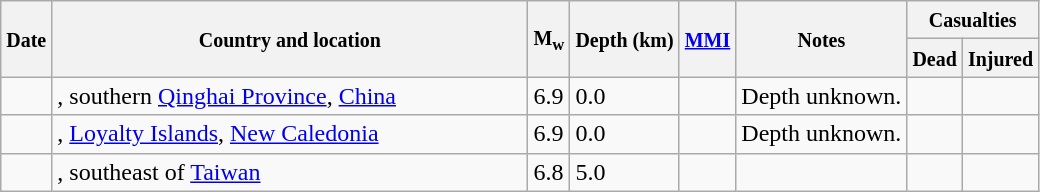<table class="wikitable sortable sort-under" style="border:1px black; margin-left:1em;">
<tr>
<th rowspan="2"><small>Date</small></th>
<th rowspan="2" style="width: 310px"><small>Country and location</small></th>
<th rowspan="2"><small>M<sub>w</sub></small></th>
<th rowspan="2"><small>Depth (km)</small></th>
<th rowspan="2"><small><a href='#'>MMI</a></small></th>
<th rowspan="2" class="unsortable"><small>Notes</small></th>
<th colspan="2"><small>Casualties</small></th>
</tr>
<tr>
<th><small>Dead</small></th>
<th><small>Injured</small></th>
</tr>
<tr>
<td></td>
<td>, southern <a href='#'>Qinghai Province</a>, <a href='#'>China</a></td>
<td>6.9</td>
<td>0.0</td>
<td></td>
<td>Depth unknown.</td>
<td></td>
<td></td>
</tr>
<tr>
<td></td>
<td>, <a href='#'>Loyalty Islands</a>, <a href='#'>New Caledonia</a></td>
<td>6.9</td>
<td>0.0</td>
<td></td>
<td>Depth unknown.</td>
<td></td>
<td></td>
</tr>
<tr>
<td></td>
<td>, southeast of <a href='#'>Taiwan</a></td>
<td>6.8</td>
<td>5.0</td>
<td></td>
<td></td>
<td></td>
<td></td>
</tr>
</table>
